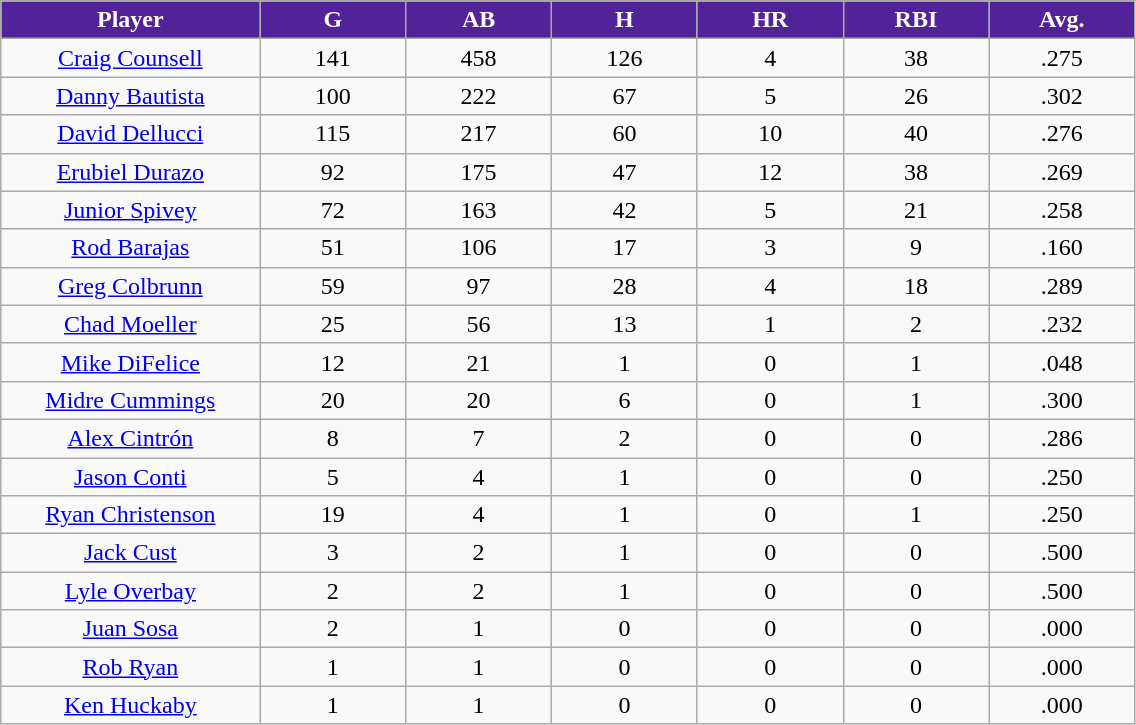<table class="wikitable sortable">
<tr>
<th style="background:#522398;color:white;" width="16%">Player</th>
<th style="background:#522398;color:white;" width="9%">G</th>
<th style="background:#522398;color:white;" width="9%">AB</th>
<th style="background:#522398;color:white;" width="9%">H</th>
<th style="background:#522398;color:white;" width="9%">HR</th>
<th style="background:#522398;color:white;" width="9%">RBI</th>
<th style="background:#522398;color:white;" width="9%">Avg.</th>
</tr>
<tr align="center">
<td><a href='#'>Craig Counsell</a></td>
<td>141</td>
<td>458</td>
<td>126</td>
<td>4</td>
<td>38</td>
<td>.275</td>
</tr>
<tr align="center">
<td><a href='#'>Danny Bautista</a></td>
<td>100</td>
<td>222</td>
<td>67</td>
<td>5</td>
<td>26</td>
<td>.302</td>
</tr>
<tr align="center">
<td><a href='#'>David Dellucci</a></td>
<td>115</td>
<td>217</td>
<td>60</td>
<td>10</td>
<td>40</td>
<td>.276</td>
</tr>
<tr align="center">
<td><a href='#'>Erubiel Durazo</a></td>
<td>92</td>
<td>175</td>
<td>47</td>
<td>12</td>
<td>38</td>
<td>.269</td>
</tr>
<tr align="center">
<td><a href='#'>Junior Spivey</a></td>
<td>72</td>
<td>163</td>
<td>42</td>
<td>5</td>
<td>21</td>
<td>.258</td>
</tr>
<tr align="center">
<td><a href='#'>Rod Barajas</a></td>
<td>51</td>
<td>106</td>
<td>17</td>
<td>3</td>
<td>9</td>
<td>.160</td>
</tr>
<tr align="center">
<td><a href='#'>Greg Colbrunn</a></td>
<td>59</td>
<td>97</td>
<td>28</td>
<td>4</td>
<td>18</td>
<td>.289</td>
</tr>
<tr align="center">
<td><a href='#'>Chad Moeller</a></td>
<td>25</td>
<td>56</td>
<td>13</td>
<td>1</td>
<td>2</td>
<td>.232</td>
</tr>
<tr align="center">
<td><a href='#'>Mike DiFelice</a></td>
<td>12</td>
<td>21</td>
<td>1</td>
<td>0</td>
<td>1</td>
<td>.048</td>
</tr>
<tr align="center">
<td><a href='#'>Midre Cummings</a></td>
<td>20</td>
<td>20</td>
<td>6</td>
<td>0</td>
<td>1</td>
<td>.300</td>
</tr>
<tr align="center">
<td><a href='#'>Alex Cintrón</a></td>
<td>8</td>
<td>7</td>
<td>2</td>
<td>0</td>
<td>0</td>
<td>.286</td>
</tr>
<tr align="center">
<td><a href='#'>Jason Conti</a></td>
<td>5</td>
<td>4</td>
<td>1</td>
<td>0</td>
<td>0</td>
<td>.250</td>
</tr>
<tr align="center">
<td><a href='#'>Ryan Christenson</a></td>
<td>19</td>
<td>4</td>
<td>1</td>
<td>0</td>
<td>1</td>
<td>.250</td>
</tr>
<tr align="center">
<td><a href='#'>Jack Cust</a></td>
<td>3</td>
<td>2</td>
<td>1</td>
<td>0</td>
<td>0</td>
<td>.500</td>
</tr>
<tr align="center">
<td><a href='#'>Lyle Overbay</a></td>
<td>2</td>
<td>2</td>
<td>1</td>
<td>0</td>
<td>0</td>
<td>.500</td>
</tr>
<tr align="center">
<td><a href='#'>Juan Sosa</a></td>
<td>2</td>
<td>1</td>
<td>0</td>
<td>0</td>
<td>0</td>
<td>.000</td>
</tr>
<tr align="center">
<td><a href='#'>Rob Ryan</a></td>
<td>1</td>
<td>1</td>
<td>0</td>
<td>0</td>
<td>0</td>
<td>.000</td>
</tr>
<tr align="center">
<td><a href='#'>Ken Huckaby</a></td>
<td>1</td>
<td>1</td>
<td>0</td>
<td>0</td>
<td>0</td>
<td>.000</td>
</tr>
</table>
